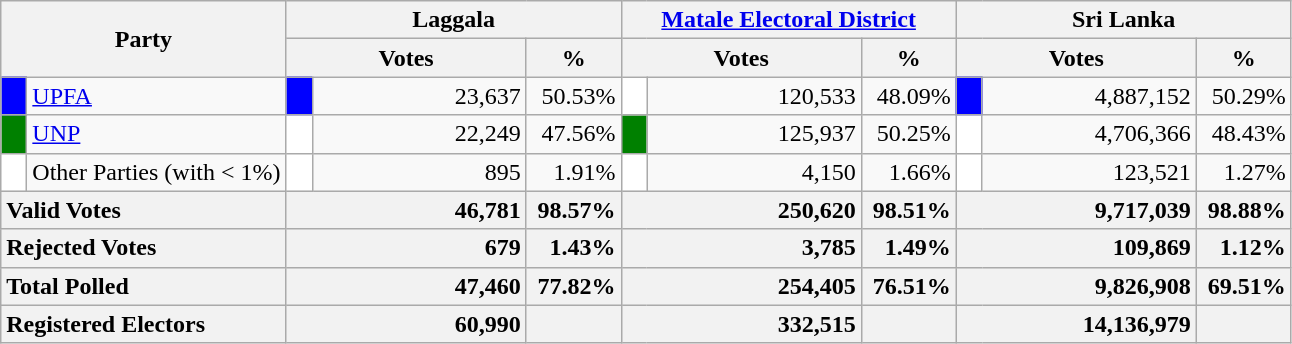<table class="wikitable">
<tr>
<th colspan="2" width="144px"rowspan="2">Party</th>
<th colspan="3" width="216px">Laggala</th>
<th colspan="3" width="216px"><a href='#'>Matale Electoral District</a></th>
<th colspan="3" width="216px">Sri Lanka</th>
</tr>
<tr>
<th colspan="2" width="144px">Votes</th>
<th>%</th>
<th colspan="2" width="144px">Votes</th>
<th>%</th>
<th colspan="2" width="144px">Votes</th>
<th>%</th>
</tr>
<tr>
<td style="background-color:blue;" width="10px"></td>
<td style="text-align:left;"><a href='#'>UPFA</a></td>
<td style="background-color:blue;" width="10px"></td>
<td style="text-align:right;">23,637</td>
<td style="text-align:right;">50.53%</td>
<td style="background-color:white;" width="10px"></td>
<td style="text-align:right;">120,533</td>
<td style="text-align:right;">48.09%</td>
<td style="background-color:blue;" width="10px"></td>
<td style="text-align:right;">4,887,152</td>
<td style="text-align:right;">50.29%</td>
</tr>
<tr>
<td style="background-color:green;" width="10px"></td>
<td style="text-align:left;"><a href='#'>UNP</a></td>
<td style="background-color:white;" width="10px"></td>
<td style="text-align:right;">22,249</td>
<td style="text-align:right;">47.56%</td>
<td style="background-color:green;" width="10px"></td>
<td style="text-align:right;">125,937</td>
<td style="text-align:right;">50.25%</td>
<td style="background-color:white;" width="10px"></td>
<td style="text-align:right;">4,706,366</td>
<td style="text-align:right;">48.43%</td>
</tr>
<tr>
<td style="background-color:white;" width="10px"></td>
<td style="text-align:left;">Other Parties (with < 1%)</td>
<td style="background-color:white;" width="10px"></td>
<td style="text-align:right;">895</td>
<td style="text-align:right;">1.91%</td>
<td style="background-color:white;" width="10px"></td>
<td style="text-align:right;">4,150</td>
<td style="text-align:right;">1.66%</td>
<td style="background-color:white;" width="10px"></td>
<td style="text-align:right;">123,521</td>
<td style="text-align:right;">1.27%</td>
</tr>
<tr>
<th colspan="2" width="144px"style="text-align:left;">Valid Votes</th>
<th style="text-align:right;"colspan="2" width="144px">46,781</th>
<th style="text-align:right;">98.57%</th>
<th style="text-align:right;"colspan="2" width="144px">250,620</th>
<th style="text-align:right;">98.51%</th>
<th style="text-align:right;"colspan="2" width="144px">9,717,039</th>
<th style="text-align:right;">98.88%</th>
</tr>
<tr>
<th colspan="2" width="144px"style="text-align:left;">Rejected Votes</th>
<th style="text-align:right;"colspan="2" width="144px">679</th>
<th style="text-align:right;">1.43%</th>
<th style="text-align:right;"colspan="2" width="144px">3,785</th>
<th style="text-align:right;">1.49%</th>
<th style="text-align:right;"colspan="2" width="144px">109,869</th>
<th style="text-align:right;">1.12%</th>
</tr>
<tr>
<th colspan="2" width="144px"style="text-align:left;">Total Polled</th>
<th style="text-align:right;"colspan="2" width="144px">47,460</th>
<th style="text-align:right;">77.82%</th>
<th style="text-align:right;"colspan="2" width="144px">254,405</th>
<th style="text-align:right;">76.51%</th>
<th style="text-align:right;"colspan="2" width="144px">9,826,908</th>
<th style="text-align:right;">69.51%</th>
</tr>
<tr>
<th colspan="2" width="144px"style="text-align:left;">Registered Electors</th>
<th style="text-align:right;"colspan="2" width="144px">60,990</th>
<th></th>
<th style="text-align:right;"colspan="2" width="144px">332,515</th>
<th></th>
<th style="text-align:right;"colspan="2" width="144px">14,136,979</th>
<th></th>
</tr>
</table>
